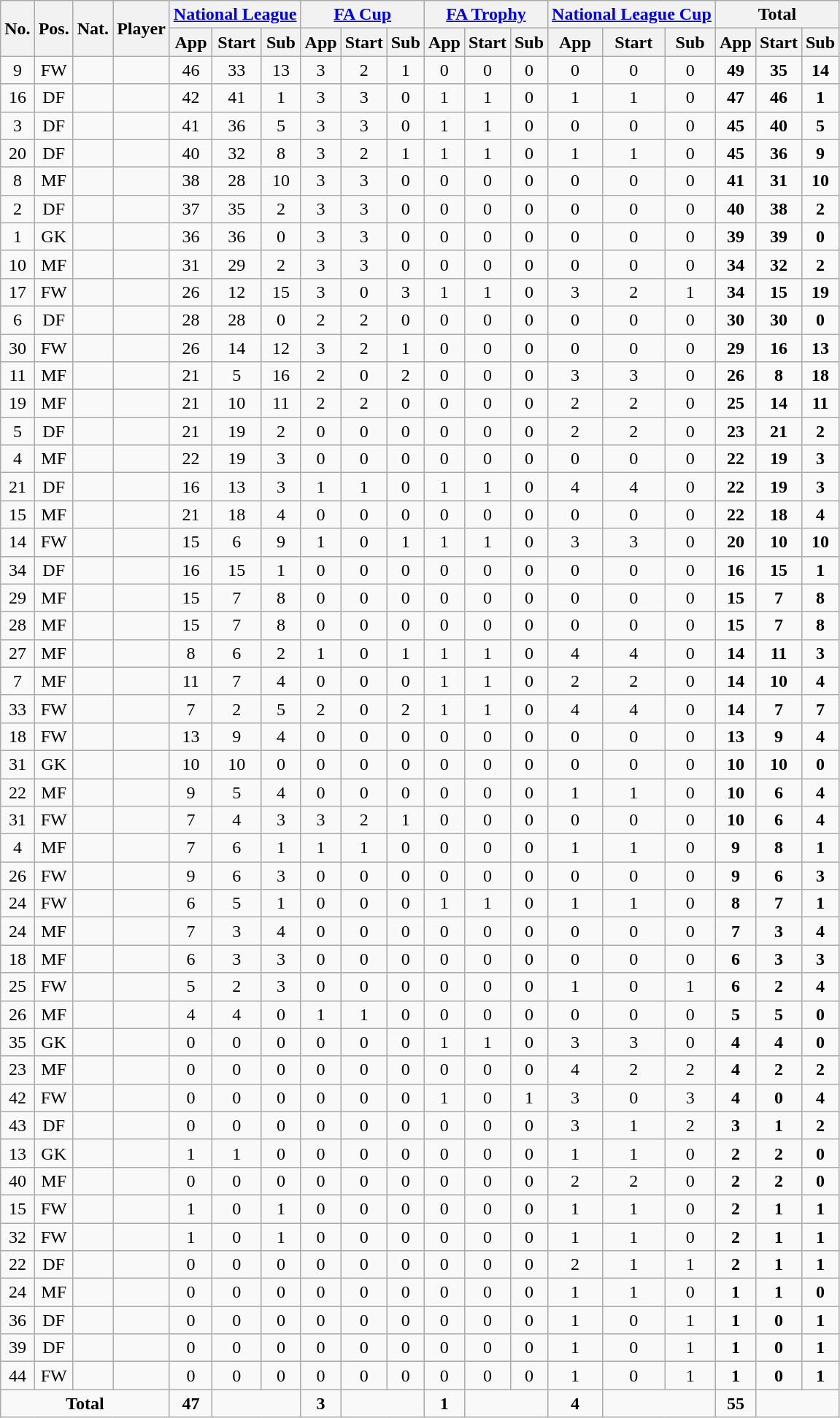<table class="wikitable" style="text-align:center">
<tr>
<th rowspan="2">No.</th>
<th rowspan="2">Pos.</th>
<th rowspan="2">Nat.</th>
<th rowspan="2">Player</th>
<th colspan="3"><a href='#'>National League</a></th>
<th colspan="3"><a href='#'>FA Cup</a></th>
<th colspan="3"><a href='#'>FA Trophy</a></th>
<th colspan="3"><a href='#'>National League Cup</a></th>
<th colspan="3">Total</th>
</tr>
<tr>
<th>App</th>
<th>Start</th>
<th>Sub</th>
<th>App</th>
<th>Start</th>
<th>Sub</th>
<th>App</th>
<th>Start</th>
<th>Sub</th>
<th>App</th>
<th>Start</th>
<th>Sub</th>
<th>App</th>
<th>Start</th>
<th>Sub</th>
</tr>
<tr>
<td>9</td>
<td>FW</td>
<td></td>
<td align=left></td>
<td>46</td>
<td>33</td>
<td>13</td>
<td>3</td>
<td>2</td>
<td>1</td>
<td>0</td>
<td>0</td>
<td>0</td>
<td>0</td>
<td>0</td>
<td>0</td>
<td><strong>49</strong></td>
<td><strong>35</strong></td>
<td><strong>14</strong></td>
</tr>
<tr>
<td>16</td>
<td>DF</td>
<td></td>
<td align=left></td>
<td>42</td>
<td>41</td>
<td>1</td>
<td>3</td>
<td>3</td>
<td>0</td>
<td>1</td>
<td>1</td>
<td>0</td>
<td>1</td>
<td>1</td>
<td>0</td>
<td><strong>47</strong></td>
<td><strong>46</strong></td>
<td><strong>1</strong></td>
</tr>
<tr>
<td>3</td>
<td>DF</td>
<td></td>
<td align=left></td>
<td>41</td>
<td>36</td>
<td>5</td>
<td>3</td>
<td>3</td>
<td>0</td>
<td>1</td>
<td>1</td>
<td>0</td>
<td>0</td>
<td>0</td>
<td>0</td>
<td><strong>45</strong></td>
<td><strong>40</strong></td>
<td><strong>5</strong></td>
</tr>
<tr>
<td>20</td>
<td>DF</td>
<td></td>
<td align=left></td>
<td>40</td>
<td>32</td>
<td>8</td>
<td>3</td>
<td>2</td>
<td>1</td>
<td>1</td>
<td>1</td>
<td>0</td>
<td>1</td>
<td>1</td>
<td>0</td>
<td><strong>45</strong></td>
<td><strong>36</strong></td>
<td><strong>9</strong></td>
</tr>
<tr>
<td>8</td>
<td>MF</td>
<td></td>
<td align=left></td>
<td>38</td>
<td>28</td>
<td>10</td>
<td>3</td>
<td>3</td>
<td>0</td>
<td>0</td>
<td>0</td>
<td>0</td>
<td>0</td>
<td>0</td>
<td>0</td>
<td><strong>41</strong></td>
<td><strong>31</strong></td>
<td><strong>10</strong></td>
</tr>
<tr>
<td>2</td>
<td>DF</td>
<td></td>
<td align=left></td>
<td>37</td>
<td>35</td>
<td>2</td>
<td>3</td>
<td>3</td>
<td>0</td>
<td>0</td>
<td>0</td>
<td>0</td>
<td>0</td>
<td>0</td>
<td>0</td>
<td><strong>40</strong></td>
<td><strong>38</strong></td>
<td><strong>2</strong></td>
</tr>
<tr>
<td>1</td>
<td>GK</td>
<td></td>
<td align=left></td>
<td>36</td>
<td>36</td>
<td>0</td>
<td>3</td>
<td>3</td>
<td>0</td>
<td>0</td>
<td>0</td>
<td>0</td>
<td>0</td>
<td>0</td>
<td>0</td>
<td><strong>39</strong></td>
<td><strong>39</strong></td>
<td><strong>0</strong></td>
</tr>
<tr>
<td>10</td>
<td>MF</td>
<td></td>
<td align=left></td>
<td>31</td>
<td>29</td>
<td>2</td>
<td>3</td>
<td>3</td>
<td>0</td>
<td>0</td>
<td>0</td>
<td>0</td>
<td>0</td>
<td>0</td>
<td>0</td>
<td><strong>34</strong></td>
<td><strong>32</strong></td>
<td><strong>2</strong></td>
</tr>
<tr>
<td>17</td>
<td>FW</td>
<td></td>
<td align=left></td>
<td>26</td>
<td>12</td>
<td>15</td>
<td>3</td>
<td>0</td>
<td>3</td>
<td>1</td>
<td>1</td>
<td>0</td>
<td>3</td>
<td>2</td>
<td>1</td>
<td><strong>34</strong></td>
<td><strong>15</strong></td>
<td><strong>19</strong></td>
</tr>
<tr>
<td>6</td>
<td>DF</td>
<td></td>
<td align=left></td>
<td>28</td>
<td>28</td>
<td>0</td>
<td>2</td>
<td>2</td>
<td>0</td>
<td>0</td>
<td>0</td>
<td>0</td>
<td>0</td>
<td>0</td>
<td>0</td>
<td><strong>30</strong></td>
<td><strong>30</strong></td>
<td><strong>0</strong></td>
</tr>
<tr>
<td>30</td>
<td>FW</td>
<td></td>
<td align=left></td>
<td>26</td>
<td>14</td>
<td>12</td>
<td>3</td>
<td>2</td>
<td>1</td>
<td>0</td>
<td>0</td>
<td>0</td>
<td>0</td>
<td>0</td>
<td>0</td>
<td><strong>29</strong></td>
<td><strong>16</strong></td>
<td><strong>13</strong></td>
</tr>
<tr>
<td>11</td>
<td>MF</td>
<td></td>
<td align=left></td>
<td>21</td>
<td>5</td>
<td>16</td>
<td>2</td>
<td>0</td>
<td>2</td>
<td>0</td>
<td>0</td>
<td>0</td>
<td>3</td>
<td>3</td>
<td>0</td>
<td><strong>26</strong></td>
<td><strong>8</strong></td>
<td><strong>18</strong></td>
</tr>
<tr>
<td>19</td>
<td>MF</td>
<td></td>
<td align=left></td>
<td>21</td>
<td>10</td>
<td>11</td>
<td>2</td>
<td>2</td>
<td>0</td>
<td>0</td>
<td>0</td>
<td>0</td>
<td>2</td>
<td>2</td>
<td>0</td>
<td><strong>25</strong></td>
<td><strong>14</strong></td>
<td><strong>11</strong></td>
</tr>
<tr>
<td>5</td>
<td>DF</td>
<td></td>
<td align=left></td>
<td>21</td>
<td>19</td>
<td>2</td>
<td>0</td>
<td>0</td>
<td>0</td>
<td>0</td>
<td>0</td>
<td>0</td>
<td>2</td>
<td>2</td>
<td>0</td>
<td><strong>23</strong></td>
<td><strong>21</strong></td>
<td><strong>2</strong></td>
</tr>
<tr>
<td>4</td>
<td>MF</td>
<td></td>
<td align=left></td>
<td>22</td>
<td>19</td>
<td>3</td>
<td>0</td>
<td>0</td>
<td>0</td>
<td>0</td>
<td>0</td>
<td>0</td>
<td>0</td>
<td>0</td>
<td>0</td>
<td><strong>22</strong></td>
<td><strong>19</strong></td>
<td><strong>3</strong></td>
</tr>
<tr>
<td>21</td>
<td>DF</td>
<td></td>
<td align=left></td>
<td>16</td>
<td>13</td>
<td>3</td>
<td>1</td>
<td>1</td>
<td>0</td>
<td>1</td>
<td>1</td>
<td>0</td>
<td>4</td>
<td>4</td>
<td>0</td>
<td><strong>22</strong></td>
<td><strong>19</strong></td>
<td><strong>3</strong></td>
</tr>
<tr>
<td>15</td>
<td>MF</td>
<td></td>
<td align=left></td>
<td>21</td>
<td>18</td>
<td>4</td>
<td>0</td>
<td>0</td>
<td>0</td>
<td>0</td>
<td>0</td>
<td>0</td>
<td>0</td>
<td>0</td>
<td>0</td>
<td><strong>22</strong></td>
<td><strong>18</strong></td>
<td><strong>4</strong></td>
</tr>
<tr>
<td>14</td>
<td>FW</td>
<td></td>
<td align=left></td>
<td>15</td>
<td>6</td>
<td>9</td>
<td>1</td>
<td>0</td>
<td>1</td>
<td>1</td>
<td>1</td>
<td>0</td>
<td>3</td>
<td>3</td>
<td>0</td>
<td><strong>20</strong></td>
<td><strong>10</strong></td>
<td><strong>10</strong></td>
</tr>
<tr>
<td>34</td>
<td>DF</td>
<td></td>
<td align=left></td>
<td>16</td>
<td>15</td>
<td>1</td>
<td>0</td>
<td>0</td>
<td>0</td>
<td>0</td>
<td>0</td>
<td>0</td>
<td>0</td>
<td>0</td>
<td>0</td>
<td><strong>16</strong></td>
<td><strong>15</strong></td>
<td><strong>1</strong></td>
</tr>
<tr>
<td>29</td>
<td>MF</td>
<td></td>
<td align=left></td>
<td>15</td>
<td>7</td>
<td>8</td>
<td>0</td>
<td>0</td>
<td>0</td>
<td>0</td>
<td>0</td>
<td>0</td>
<td>0</td>
<td>0</td>
<td>0</td>
<td><strong>15</strong></td>
<td><strong>7</strong></td>
<td><strong>8</strong></td>
</tr>
<tr>
<td>28</td>
<td>MF</td>
<td></td>
<td align=left></td>
<td>15</td>
<td>7</td>
<td>8</td>
<td>0</td>
<td>0</td>
<td>0</td>
<td>0</td>
<td>0</td>
<td>0</td>
<td>0</td>
<td>0</td>
<td>0</td>
<td><strong>15</strong></td>
<td><strong>7</strong></td>
<td><strong>8</strong></td>
</tr>
<tr>
<td>27</td>
<td>MF</td>
<td></td>
<td align=left></td>
<td>8</td>
<td>6</td>
<td>2</td>
<td>1</td>
<td>0</td>
<td>1</td>
<td>1</td>
<td>1</td>
<td>0</td>
<td>4</td>
<td>4</td>
<td>0</td>
<td><strong>14</strong></td>
<td><strong>11</strong></td>
<td><strong>3</strong></td>
</tr>
<tr>
<td>7</td>
<td>MF</td>
<td></td>
<td align=left></td>
<td>11</td>
<td>7</td>
<td>4</td>
<td>0</td>
<td>0</td>
<td>0</td>
<td>1</td>
<td>1</td>
<td>0</td>
<td>2</td>
<td>2</td>
<td>0</td>
<td><strong>14</strong></td>
<td><strong>10</strong></td>
<td><strong>4</strong></td>
</tr>
<tr>
<td>33</td>
<td>FW</td>
<td></td>
<td align=left></td>
<td>7</td>
<td>2</td>
<td>5</td>
<td>2</td>
<td>0</td>
<td>2</td>
<td>1</td>
<td>1</td>
<td>0</td>
<td>4</td>
<td>4</td>
<td>0</td>
<td><strong>14</strong></td>
<td><strong>7</strong></td>
<td><strong>7</strong></td>
</tr>
<tr>
<td>18</td>
<td>FW</td>
<td></td>
<td align=left></td>
<td>13</td>
<td>9</td>
<td>4</td>
<td>0</td>
<td>0</td>
<td>0</td>
<td>0</td>
<td>0</td>
<td>0</td>
<td>0</td>
<td>0</td>
<td>0</td>
<td><strong>13</strong></td>
<td><strong>9</strong></td>
<td><strong>4</strong></td>
</tr>
<tr>
<td>31</td>
<td>GK</td>
<td></td>
<td align=left></td>
<td>10</td>
<td>10</td>
<td>0</td>
<td>0</td>
<td>0</td>
<td>0</td>
<td>0</td>
<td>0</td>
<td>0</td>
<td>0</td>
<td>0</td>
<td>0</td>
<td><strong>10</strong></td>
<td><strong>10</strong></td>
<td><strong>0</strong></td>
</tr>
<tr>
<td>22</td>
<td>MF</td>
<td></td>
<td align=left></td>
<td>9</td>
<td>5</td>
<td>4</td>
<td>0</td>
<td>0</td>
<td>0</td>
<td>0</td>
<td>0</td>
<td>0</td>
<td>1</td>
<td>1</td>
<td>0</td>
<td><strong>10</strong></td>
<td><strong>6</strong></td>
<td><strong>4</strong></td>
</tr>
<tr>
<td>31</td>
<td>FW</td>
<td></td>
<td align=left></td>
<td>7</td>
<td>4</td>
<td>3</td>
<td>3</td>
<td>2</td>
<td>1</td>
<td>0</td>
<td>0</td>
<td>0</td>
<td>0</td>
<td>0</td>
<td>0</td>
<td><strong>10</strong></td>
<td><strong>6</strong></td>
<td><strong>4</strong></td>
</tr>
<tr>
<td>4</td>
<td>MF</td>
<td></td>
<td align=left></td>
<td>7</td>
<td>6</td>
<td>1</td>
<td>1</td>
<td>1</td>
<td>0</td>
<td>0</td>
<td>0</td>
<td>0</td>
<td>1</td>
<td>1</td>
<td>0</td>
<td><strong>9</strong></td>
<td><strong>8</strong></td>
<td><strong>1</strong></td>
</tr>
<tr>
<td>26</td>
<td>FW</td>
<td></td>
<td align=left></td>
<td>9</td>
<td>6</td>
<td>3</td>
<td>0</td>
<td>0</td>
<td>0</td>
<td>0</td>
<td>0</td>
<td>0</td>
<td>0</td>
<td>0</td>
<td>0</td>
<td><strong>9</strong></td>
<td><strong>6</strong></td>
<td><strong>3</strong></td>
</tr>
<tr>
<td>24</td>
<td>FW</td>
<td></td>
<td align=left></td>
<td>6</td>
<td>5</td>
<td>1</td>
<td>0</td>
<td>0</td>
<td>0</td>
<td>1</td>
<td>1</td>
<td>0</td>
<td>1</td>
<td>1</td>
<td>0</td>
<td><strong>8</strong></td>
<td><strong>7</strong></td>
<td><strong>1</strong></td>
</tr>
<tr>
<td>24</td>
<td>MF</td>
<td></td>
<td align=left></td>
<td>7</td>
<td>3</td>
<td>4</td>
<td>0</td>
<td>0</td>
<td>0</td>
<td>0</td>
<td>0</td>
<td>0</td>
<td>0</td>
<td>0</td>
<td>0</td>
<td><strong>7</strong></td>
<td><strong>3</strong></td>
<td><strong>4</strong></td>
</tr>
<tr>
<td>18</td>
<td>MF</td>
<td></td>
<td align=left></td>
<td>6</td>
<td>3</td>
<td>3</td>
<td>0</td>
<td>0</td>
<td>0</td>
<td>0</td>
<td>0</td>
<td>0</td>
<td>0</td>
<td>0</td>
<td>0</td>
<td><strong>6</strong></td>
<td><strong>3</strong></td>
<td><strong>3</strong></td>
</tr>
<tr>
<td>25</td>
<td>FW</td>
<td></td>
<td align=left></td>
<td>5</td>
<td>2</td>
<td>3</td>
<td>0</td>
<td>0</td>
<td>0</td>
<td>0</td>
<td>0</td>
<td>0</td>
<td>1</td>
<td>0</td>
<td>1</td>
<td><strong>6</strong></td>
<td><strong>2</strong></td>
<td><strong>4</strong></td>
</tr>
<tr>
<td>26</td>
<td>MF</td>
<td></td>
<td align=left></td>
<td>4</td>
<td>4</td>
<td>0</td>
<td>1</td>
<td>1</td>
<td>0</td>
<td>0</td>
<td>0</td>
<td>0</td>
<td>0</td>
<td>0</td>
<td>0</td>
<td><strong>5</strong></td>
<td><strong>5</strong></td>
<td><strong>0</strong></td>
</tr>
<tr>
<td>35</td>
<td>GK</td>
<td></td>
<td align=left></td>
<td>0</td>
<td>0</td>
<td>0</td>
<td>0</td>
<td>0</td>
<td>0</td>
<td>1</td>
<td>1</td>
<td>0</td>
<td>3</td>
<td>3</td>
<td>0</td>
<td><strong>4</strong></td>
<td><strong>4</strong></td>
<td><strong>0</strong></td>
</tr>
<tr>
<td>23</td>
<td>MF</td>
<td></td>
<td align=left></td>
<td>0</td>
<td>0</td>
<td>0</td>
<td>0</td>
<td>0</td>
<td>0</td>
<td>0</td>
<td>0</td>
<td>0</td>
<td>4</td>
<td>2</td>
<td>2</td>
<td><strong>4</strong></td>
<td><strong>2</strong></td>
<td><strong>2</strong></td>
</tr>
<tr>
<td>42</td>
<td>FW</td>
<td></td>
<td align=left></td>
<td>0</td>
<td>0</td>
<td>0</td>
<td>0</td>
<td>0</td>
<td>0</td>
<td>1</td>
<td>0</td>
<td>1</td>
<td>3</td>
<td>0</td>
<td>3</td>
<td><strong>4</strong></td>
<td><strong>0</strong></td>
<td><strong>4</strong></td>
</tr>
<tr>
<td>43</td>
<td>DF</td>
<td></td>
<td align=left></td>
<td>0</td>
<td>0</td>
<td>0</td>
<td>0</td>
<td>0</td>
<td>0</td>
<td>0</td>
<td>0</td>
<td>0</td>
<td>3</td>
<td>1</td>
<td>2</td>
<td><strong>3</strong></td>
<td><strong>1</strong></td>
<td><strong>2</strong></td>
</tr>
<tr>
<td>13</td>
<td>GK</td>
<td></td>
<td align=left></td>
<td>1</td>
<td>1</td>
<td>0</td>
<td>0</td>
<td>0</td>
<td>0</td>
<td>0</td>
<td>0</td>
<td>0</td>
<td>1</td>
<td>1</td>
<td>0</td>
<td><strong>2</strong></td>
<td><strong>2</strong></td>
<td><strong>0</strong></td>
</tr>
<tr>
<td>40</td>
<td>MF</td>
<td></td>
<td align=left></td>
<td>0</td>
<td>0</td>
<td>0</td>
<td>0</td>
<td>0</td>
<td>0</td>
<td>0</td>
<td>0</td>
<td>0</td>
<td>2</td>
<td>2</td>
<td>0</td>
<td><strong>2</strong></td>
<td><strong>2</strong></td>
<td><strong>0</strong></td>
</tr>
<tr>
<td>15</td>
<td>FW</td>
<td></td>
<td align=left></td>
<td>1</td>
<td>0</td>
<td>1</td>
<td>0</td>
<td>0</td>
<td>0</td>
<td>0</td>
<td>0</td>
<td>0</td>
<td>1</td>
<td>1</td>
<td>0</td>
<td><strong>2</strong></td>
<td><strong>1</strong></td>
<td><strong>1</strong></td>
</tr>
<tr>
<td>32</td>
<td>FW</td>
<td></td>
<td align=left></td>
<td>1</td>
<td>0</td>
<td>1</td>
<td>0</td>
<td>0</td>
<td>0</td>
<td>0</td>
<td>0</td>
<td>0</td>
<td>1</td>
<td>1</td>
<td>0</td>
<td><strong>2</strong></td>
<td><strong>1</strong></td>
<td><strong>1</strong></td>
</tr>
<tr>
<td>22</td>
<td>DF</td>
<td></td>
<td align=left></td>
<td>0</td>
<td>0</td>
<td>0</td>
<td>0</td>
<td>0</td>
<td>0</td>
<td>0</td>
<td>0</td>
<td>0</td>
<td>2</td>
<td>1</td>
<td>1</td>
<td><strong>2</strong></td>
<td><strong>1</strong></td>
<td><strong>1</strong></td>
</tr>
<tr>
<td>24</td>
<td>MF</td>
<td></td>
<td align=left></td>
<td>0</td>
<td>0</td>
<td>0</td>
<td>0</td>
<td>0</td>
<td>0</td>
<td>0</td>
<td>0</td>
<td>0</td>
<td>1</td>
<td>1</td>
<td>0</td>
<td><strong>1</strong></td>
<td><strong>1</strong></td>
<td><strong>0</strong></td>
</tr>
<tr>
<td>36</td>
<td>DF</td>
<td></td>
<td align=left></td>
<td>0</td>
<td>0</td>
<td>0</td>
<td>0</td>
<td>0</td>
<td>0</td>
<td>0</td>
<td>0</td>
<td>0</td>
<td>1</td>
<td>0</td>
<td>1</td>
<td><strong>1</strong></td>
<td><strong>0</strong></td>
<td><strong>1</strong></td>
</tr>
<tr>
<td>39</td>
<td>DF</td>
<td></td>
<td align=left></td>
<td>0</td>
<td>0</td>
<td>0</td>
<td>0</td>
<td>0</td>
<td>0</td>
<td>0</td>
<td>0</td>
<td>0</td>
<td>1</td>
<td>0</td>
<td>1</td>
<td><strong>1</strong></td>
<td><strong>0</strong></td>
<td><strong>1</strong></td>
</tr>
<tr>
<td>44</td>
<td>FW</td>
<td></td>
<td align=left></td>
<td>0</td>
<td>0</td>
<td>0</td>
<td>0</td>
<td>0</td>
<td>0</td>
<td>0</td>
<td>0</td>
<td>0</td>
<td>1</td>
<td>0</td>
<td>1</td>
<td><strong>1</strong></td>
<td><strong>0</strong></td>
<td><strong>1</strong></td>
</tr>
<tr class="sortbottom">
<td colspan=4><strong>Total</strong></td>
<td colspan=1><strong>47</strong></td>
<td colspan=2></td>
<td colspan=1><strong>3</strong></td>
<td colspan=2></td>
<td colspan=1><strong>1</strong></td>
<td colspan=2></td>
<td colspan=1><strong>4</strong></td>
<td colspan=2></td>
<td colspan=1><strong>55</strong></td>
<td colspan=2></td>
</tr>
</table>
